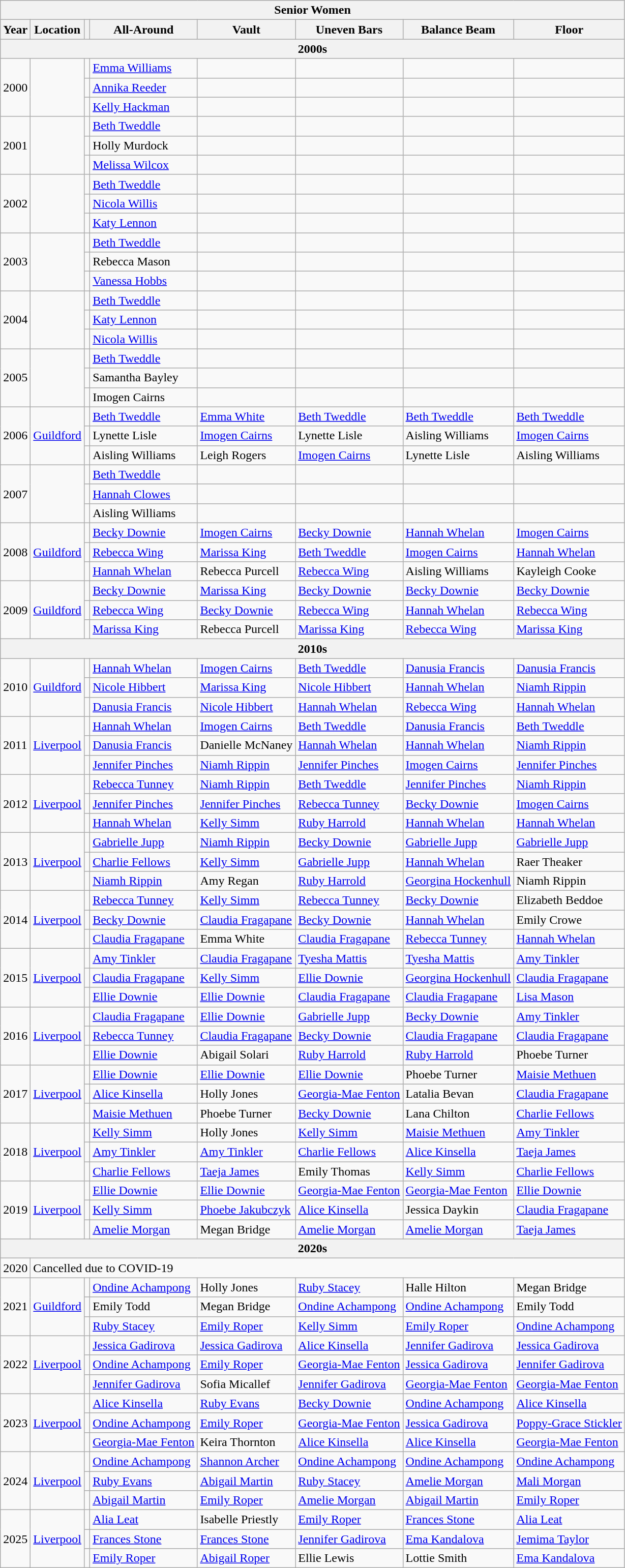<table class="wikitable">
<tr>
<th colspan="8">Senior Women</th>
</tr>
<tr>
<th>Year</th>
<th>Location</th>
<th></th>
<th>All-Around</th>
<th>Vault</th>
<th>Uneven Bars</th>
<th>Balance Beam</th>
<th>Floor</th>
</tr>
<tr>
<th colspan="8">2000s</th>
</tr>
<tr>
<td rowspan="3">2000</td>
<td rowspan="3"></td>
<td></td>
<td><a href='#'>Emma Williams</a></td>
<td></td>
<td></td>
<td></td>
<td></td>
</tr>
<tr>
<td></td>
<td><a href='#'>Annika Reeder</a></td>
<td></td>
<td></td>
<td></td>
<td></td>
</tr>
<tr>
<td></td>
<td><a href='#'>Kelly Hackman</a></td>
<td></td>
<td></td>
<td></td>
<td></td>
</tr>
<tr>
<td rowspan="3">2001</td>
<td rowspan="3"></td>
<td></td>
<td><a href='#'>Beth Tweddle</a></td>
<td></td>
<td></td>
<td></td>
<td></td>
</tr>
<tr>
<td></td>
<td>Holly Murdock</td>
<td></td>
<td></td>
<td></td>
<td></td>
</tr>
<tr>
<td></td>
<td><a href='#'>Melissa Wilcox</a></td>
<td></td>
<td></td>
<td></td>
<td></td>
</tr>
<tr>
<td rowspan="3">2002</td>
<td rowspan="3"></td>
<td></td>
<td><a href='#'>Beth Tweddle</a></td>
<td></td>
<td></td>
<td></td>
<td></td>
</tr>
<tr>
<td></td>
<td><a href='#'>Nicola Willis</a></td>
<td></td>
<td></td>
<td></td>
<td></td>
</tr>
<tr>
<td></td>
<td><a href='#'>Katy Lennon</a></td>
<td></td>
<td></td>
<td></td>
<td></td>
</tr>
<tr>
<td rowspan="3">2003</td>
<td rowspan="3"></td>
<td></td>
<td><a href='#'>Beth Tweddle</a></td>
<td></td>
<td></td>
<td></td>
<td></td>
</tr>
<tr>
<td></td>
<td>Rebecca Mason</td>
<td></td>
<td></td>
<td></td>
<td></td>
</tr>
<tr>
<td></td>
<td><a href='#'>Vanessa Hobbs</a></td>
<td></td>
<td></td>
<td></td>
<td></td>
</tr>
<tr>
<td rowspan="3">2004</td>
<td rowspan="3"></td>
<td></td>
<td><a href='#'>Beth Tweddle</a></td>
<td></td>
<td></td>
<td></td>
<td></td>
</tr>
<tr>
<td></td>
<td><a href='#'>Katy Lennon</a></td>
<td></td>
<td></td>
<td></td>
<td></td>
</tr>
<tr>
<td></td>
<td><a href='#'>Nicola Willis</a></td>
<td></td>
<td></td>
<td></td>
<td></td>
</tr>
<tr>
<td rowspan="3">2005</td>
<td rowspan="3"></td>
<td></td>
<td><a href='#'>Beth Tweddle</a></td>
<td></td>
<td></td>
<td></td>
<td></td>
</tr>
<tr>
<td></td>
<td>Samantha Bayley</td>
<td></td>
<td></td>
<td></td>
<td></td>
</tr>
<tr>
<td></td>
<td>Imogen Cairns</td>
<td></td>
<td></td>
<td></td>
<td></td>
</tr>
<tr>
<td rowspan="3">2006</td>
<td rowspan="3"><a href='#'>Guildford</a></td>
<td></td>
<td><a href='#'>Beth Tweddle</a></td>
<td><a href='#'>Emma White</a></td>
<td><a href='#'>Beth Tweddle</a></td>
<td><a href='#'>Beth Tweddle</a></td>
<td><a href='#'>Beth Tweddle</a></td>
</tr>
<tr>
<td></td>
<td>Lynette Lisle</td>
<td><a href='#'>Imogen Cairns</a></td>
<td>Lynette Lisle</td>
<td>Aisling Williams</td>
<td><a href='#'>Imogen Cairns</a></td>
</tr>
<tr>
<td></td>
<td>Aisling Williams</td>
<td>Leigh Rogers</td>
<td><a href='#'>Imogen Cairns</a></td>
<td>Lynette Lisle</td>
<td>Aisling Williams</td>
</tr>
<tr>
<td rowspan="3">2007</td>
<td rowspan="3"></td>
<td></td>
<td><a href='#'>Beth Tweddle</a></td>
<td></td>
<td></td>
<td></td>
<td></td>
</tr>
<tr>
<td></td>
<td><a href='#'>Hannah Clowes</a></td>
<td></td>
<td></td>
<td></td>
<td></td>
</tr>
<tr>
<td></td>
<td>Aisling Williams</td>
<td></td>
<td></td>
<td></td>
<td></td>
</tr>
<tr>
<td rowspan="3">2008</td>
<td rowspan="3"><a href='#'>Guildford</a></td>
<td></td>
<td><a href='#'>Becky Downie</a></td>
<td><a href='#'>Imogen Cairns</a></td>
<td><a href='#'>Becky Downie</a></td>
<td><a href='#'>Hannah Whelan</a></td>
<td><a href='#'>Imogen Cairns</a></td>
</tr>
<tr>
<td></td>
<td><a href='#'>Rebecca Wing</a></td>
<td><a href='#'>Marissa King</a></td>
<td><a href='#'>Beth Tweddle</a></td>
<td><a href='#'>Imogen Cairns</a></td>
<td><a href='#'>Hannah Whelan</a></td>
</tr>
<tr>
<td></td>
<td><a href='#'>Hannah Whelan</a></td>
<td>Rebecca Purcell</td>
<td><a href='#'>Rebecca Wing</a></td>
<td>Aisling Williams</td>
<td>Kayleigh Cooke</td>
</tr>
<tr>
<td rowspan="3">2009</td>
<td rowspan="3"><a href='#'>Guildford</a></td>
<td></td>
<td><a href='#'>Becky Downie</a></td>
<td><a href='#'>Marissa King</a></td>
<td><a href='#'>Becky Downie</a></td>
<td><a href='#'>Becky Downie</a></td>
<td><a href='#'>Becky Downie</a></td>
</tr>
<tr>
<td></td>
<td><a href='#'>Rebecca Wing</a></td>
<td><a href='#'>Becky Downie</a></td>
<td><a href='#'>Rebecca Wing</a></td>
<td><a href='#'>Hannah Whelan</a></td>
<td><a href='#'>Rebecca Wing</a></td>
</tr>
<tr>
<td></td>
<td><a href='#'>Marissa King</a></td>
<td>Rebecca Purcell</td>
<td><a href='#'>Marissa King</a></td>
<td><a href='#'>Rebecca Wing</a></td>
<td><a href='#'>Marissa King</a></td>
</tr>
<tr>
<th colspan="8">2010s</th>
</tr>
<tr>
<td rowspan="3">2010</td>
<td rowspan="3"><a href='#'>Guildford</a></td>
<td></td>
<td><a href='#'>Hannah Whelan</a></td>
<td><a href='#'>Imogen Cairns</a></td>
<td><a href='#'>Beth Tweddle</a></td>
<td><a href='#'>Danusia Francis</a></td>
<td><a href='#'>Danusia Francis</a></td>
</tr>
<tr>
<td></td>
<td><a href='#'>Nicole Hibbert</a></td>
<td><a href='#'>Marissa King</a></td>
<td><a href='#'>Nicole Hibbert</a></td>
<td><a href='#'>Hannah Whelan</a></td>
<td><a href='#'>Niamh Rippin</a></td>
</tr>
<tr>
<td></td>
<td><a href='#'>Danusia Francis</a></td>
<td><a href='#'>Nicole Hibbert</a></td>
<td><a href='#'>Hannah Whelan</a></td>
<td><a href='#'>Rebecca Wing</a></td>
<td><a href='#'>Hannah Whelan</a></td>
</tr>
<tr>
<td rowspan="3">2011</td>
<td rowspan="3"><a href='#'>Liverpool</a></td>
<td></td>
<td><a href='#'>Hannah Whelan</a></td>
<td><a href='#'>Imogen Cairns</a></td>
<td><a href='#'>Beth Tweddle</a></td>
<td><a href='#'>Danusia Francis</a></td>
<td><a href='#'>Beth Tweddle</a></td>
</tr>
<tr>
<td></td>
<td><a href='#'>Danusia Francis</a></td>
<td>Danielle McNaney</td>
<td><a href='#'>Hannah Whelan</a></td>
<td><a href='#'>Hannah Whelan</a></td>
<td><a href='#'>Niamh Rippin</a></td>
</tr>
<tr>
<td></td>
<td><a href='#'>Jennifer Pinches</a></td>
<td><a href='#'>Niamh Rippin</a></td>
<td><a href='#'>Jennifer Pinches</a></td>
<td><a href='#'>Imogen Cairns</a></td>
<td><a href='#'>Jennifer Pinches</a></td>
</tr>
<tr>
<td rowspan="3">2012</td>
<td rowspan="3"><a href='#'>Liverpool</a></td>
<td></td>
<td><a href='#'>Rebecca Tunney</a></td>
<td><a href='#'>Niamh Rippin</a></td>
<td><a href='#'>Beth Tweddle</a></td>
<td><a href='#'>Jennifer Pinches</a></td>
<td><a href='#'>Niamh Rippin</a></td>
</tr>
<tr>
<td></td>
<td><a href='#'>Jennifer Pinches</a></td>
<td><a href='#'>Jennifer Pinches</a></td>
<td><a href='#'>Rebecca Tunney</a></td>
<td><a href='#'>Becky Downie</a></td>
<td><a href='#'>Imogen Cairns</a></td>
</tr>
<tr>
<td></td>
<td><a href='#'>Hannah Whelan</a></td>
<td><a href='#'>Kelly Simm</a></td>
<td><a href='#'>Ruby Harrold</a></td>
<td><a href='#'>Hannah Whelan</a></td>
<td><a href='#'>Hannah Whelan</a></td>
</tr>
<tr>
<td rowspan="3">2013</td>
<td rowspan="3"><a href='#'>Liverpool</a></td>
<td></td>
<td><a href='#'>Gabrielle Jupp</a></td>
<td><a href='#'>Niamh Rippin</a></td>
<td><a href='#'>Becky Downie</a></td>
<td><a href='#'>Gabrielle Jupp</a></td>
<td><a href='#'>Gabrielle Jupp</a></td>
</tr>
<tr>
<td></td>
<td><a href='#'>Charlie Fellows</a></td>
<td><a href='#'>Kelly Simm</a></td>
<td><a href='#'>Gabrielle Jupp</a></td>
<td><a href='#'>Hannah Whelan</a></td>
<td>Raer Theaker</td>
</tr>
<tr>
<td></td>
<td><a href='#'>Niamh Rippin</a></td>
<td>Amy Regan</td>
<td><a href='#'>Ruby Harrold</a></td>
<td><a href='#'>Georgina Hockenhull</a></td>
<td>Niamh Rippin</td>
</tr>
<tr>
<td rowspan="3">2014</td>
<td rowspan="3"><a href='#'>Liverpool</a></td>
<td></td>
<td><a href='#'>Rebecca Tunney</a></td>
<td><a href='#'>Kelly Simm</a></td>
<td><a href='#'>Rebecca Tunney</a></td>
<td><a href='#'>Becky Downie</a></td>
<td>Elizabeth Beddoe</td>
</tr>
<tr>
<td></td>
<td><a href='#'>Becky Downie</a></td>
<td><a href='#'>Claudia Fragapane</a></td>
<td><a href='#'>Becky Downie</a></td>
<td><a href='#'>Hannah Whelan</a></td>
<td>Emily Crowe</td>
</tr>
<tr>
<td></td>
<td><a href='#'>Claudia Fragapane</a></td>
<td>Emma White</td>
<td><a href='#'>Claudia Fragapane</a></td>
<td><a href='#'>Rebecca Tunney</a></td>
<td><a href='#'>Hannah Whelan</a></td>
</tr>
<tr>
<td rowspan="3">2015</td>
<td rowspan="3"><a href='#'>Liverpool</a></td>
<td></td>
<td><a href='#'>Amy Tinkler</a></td>
<td><a href='#'>Claudia Fragapane</a></td>
<td><a href='#'>Tyesha Mattis</a></td>
<td><a href='#'>Tyesha Mattis</a></td>
<td><a href='#'>Amy Tinkler</a></td>
</tr>
<tr>
<td></td>
<td><a href='#'>Claudia Fragapane</a></td>
<td><a href='#'>Kelly Simm</a></td>
<td><a href='#'>Ellie Downie</a></td>
<td><a href='#'>Georgina Hockenhull</a></td>
<td><a href='#'>Claudia Fragapane</a></td>
</tr>
<tr>
<td></td>
<td><a href='#'>Ellie Downie</a></td>
<td><a href='#'>Ellie Downie</a></td>
<td><a href='#'>Claudia Fragapane</a></td>
<td><a href='#'>Claudia Fragapane</a></td>
<td><a href='#'>Lisa Mason</a></td>
</tr>
<tr>
<td rowspan="3">2016</td>
<td rowspan="3"><a href='#'>Liverpool</a></td>
<td></td>
<td><a href='#'>Claudia Fragapane</a></td>
<td><a href='#'>Ellie Downie</a></td>
<td><a href='#'>Gabrielle Jupp</a></td>
<td><a href='#'>Becky Downie</a></td>
<td><a href='#'>Amy Tinkler</a></td>
</tr>
<tr>
<td></td>
<td><a href='#'>Rebecca Tunney</a></td>
<td><a href='#'>Claudia Fragapane</a></td>
<td><a href='#'>Becky Downie</a></td>
<td><a href='#'>Claudia Fragapane</a></td>
<td><a href='#'>Claudia Fragapane</a></td>
</tr>
<tr>
<td></td>
<td><a href='#'>Ellie Downie</a></td>
<td>Abigail Solari</td>
<td><a href='#'>Ruby Harrold</a></td>
<td><a href='#'>Ruby Harrold</a></td>
<td>Phoebe Turner</td>
</tr>
<tr>
<td rowspan="3">2017</td>
<td rowspan="3"><a href='#'>Liverpool</a></td>
<td></td>
<td><a href='#'>Ellie Downie</a></td>
<td><a href='#'>Ellie Downie</a></td>
<td><a href='#'>Ellie Downie</a></td>
<td>Phoebe Turner</td>
<td><a href='#'>Maisie Methuen</a></td>
</tr>
<tr>
<td></td>
<td><a href='#'>Alice Kinsella</a></td>
<td>Holly Jones</td>
<td><a href='#'>Georgia-Mae Fenton</a></td>
<td>Latalia Bevan</td>
<td><a href='#'>Claudia Fragapane</a></td>
</tr>
<tr>
<td></td>
<td><a href='#'>Maisie Methuen</a></td>
<td>Phoebe Turner</td>
<td><a href='#'>Becky Downie</a></td>
<td>Lana Chilton</td>
<td><a href='#'>Charlie Fellows</a></td>
</tr>
<tr>
<td rowspan="3">2018</td>
<td rowspan="3"><a href='#'>Liverpool</a></td>
<td></td>
<td><a href='#'>Kelly Simm</a></td>
<td>Holly Jones</td>
<td><a href='#'>Kelly Simm</a></td>
<td><a href='#'>Maisie Methuen</a></td>
<td><a href='#'>Amy Tinkler</a></td>
</tr>
<tr>
<td></td>
<td><a href='#'>Amy Tinkler</a></td>
<td><a href='#'>Amy Tinkler</a></td>
<td><a href='#'>Charlie Fellows</a></td>
<td><a href='#'>Alice Kinsella</a></td>
<td><a href='#'>Taeja James</a></td>
</tr>
<tr>
<td></td>
<td><a href='#'>Charlie Fellows</a></td>
<td><a href='#'>Taeja James</a></td>
<td>Emily Thomas</td>
<td><a href='#'>Kelly Simm</a></td>
<td><a href='#'>Charlie Fellows</a></td>
</tr>
<tr>
<td rowspan="3">2019</td>
<td rowspan="3"><a href='#'>Liverpool</a></td>
<td></td>
<td><a href='#'>Ellie Downie</a></td>
<td><a href='#'>Ellie Downie</a></td>
<td><a href='#'>Georgia-Mae Fenton</a></td>
<td><a href='#'>Georgia-Mae Fenton</a></td>
<td><a href='#'>Ellie Downie</a></td>
</tr>
<tr>
<td></td>
<td><a href='#'>Kelly Simm</a></td>
<td><a href='#'>Phoebe Jakubczyk</a></td>
<td><a href='#'>Alice Kinsella</a></td>
<td>Jessica Daykin</td>
<td><a href='#'>Claudia Fragapane</a></td>
</tr>
<tr>
<td></td>
<td><a href='#'>Amelie Morgan</a></td>
<td>Megan Bridge</td>
<td><a href='#'>Amelie Morgan</a></td>
<td><a href='#'>Amelie Morgan</a></td>
<td><a href='#'>Taeja James</a></td>
</tr>
<tr>
<th colspan="8">2020s</th>
</tr>
<tr>
<td>2020</td>
<td colspan="7">Cancelled due to COVID-19</td>
</tr>
<tr>
<td rowspan="3">2021</td>
<td rowspan="3"><a href='#'>Guildford</a></td>
<td></td>
<td><a href='#'>Ondine Achampong</a></td>
<td>Holly Jones</td>
<td><a href='#'>Ruby Stacey</a></td>
<td>Halle Hilton</td>
<td>Megan Bridge</td>
</tr>
<tr>
<td></td>
<td>Emily Todd</td>
<td>Megan Bridge</td>
<td><a href='#'>Ondine Achampong</a></td>
<td><a href='#'>Ondine Achampong</a></td>
<td>Emily Todd</td>
</tr>
<tr>
<td></td>
<td><a href='#'>Ruby Stacey</a></td>
<td><a href='#'>Emily Roper</a></td>
<td><a href='#'>Kelly Simm</a></td>
<td><a href='#'>Emily Roper</a></td>
<td><a href='#'>Ondine Achampong</a></td>
</tr>
<tr>
<td rowspan="3">2022</td>
<td rowspan="3"><a href='#'>Liverpool</a></td>
<td></td>
<td><a href='#'>Jessica Gadirova</a></td>
<td><a href='#'>Jessica Gadirova</a></td>
<td><a href='#'>Alice Kinsella</a></td>
<td><a href='#'>Jennifer Gadirova</a></td>
<td><a href='#'>Jessica Gadirova</a></td>
</tr>
<tr>
<td></td>
<td><a href='#'>Ondine Achampong</a></td>
<td><a href='#'>Emily Roper</a></td>
<td><a href='#'>Georgia-Mae Fenton</a></td>
<td><a href='#'>Jessica Gadirova</a></td>
<td><a href='#'>Jennifer Gadirova</a></td>
</tr>
<tr>
<td></td>
<td><a href='#'>Jennifer Gadirova</a></td>
<td>Sofia Micallef</td>
<td><a href='#'>Jennifer Gadirova</a></td>
<td><a href='#'>Georgia-Mae Fenton</a></td>
<td><a href='#'>Georgia-Mae Fenton</a></td>
</tr>
<tr>
<td rowspan="3">2023</td>
<td rowspan="3"><a href='#'>Liverpool</a></td>
<td></td>
<td><a href='#'>Alice Kinsella</a></td>
<td><a href='#'>Ruby Evans</a></td>
<td><a href='#'>Becky Downie</a></td>
<td><a href='#'>Ondine Achampong</a></td>
<td><a href='#'>Alice Kinsella</a></td>
</tr>
<tr>
<td></td>
<td><a href='#'>Ondine Achampong</a></td>
<td><a href='#'>Emily Roper</a></td>
<td><a href='#'>Georgia-Mae Fenton</a></td>
<td><a href='#'>Jessica Gadirova</a></td>
<td><a href='#'>Poppy-Grace Stickler</a></td>
</tr>
<tr>
<td></td>
<td><a href='#'>Georgia-Mae Fenton</a></td>
<td>Keira Thornton</td>
<td><a href='#'>Alice Kinsella</a></td>
<td><a href='#'>Alice Kinsella</a></td>
<td><a href='#'>Georgia-Mae Fenton</a></td>
</tr>
<tr>
<td rowspan="3">2024</td>
<td rowspan="3"><a href='#'>Liverpool</a></td>
<td></td>
<td><a href='#'>Ondine Achampong</a></td>
<td><a href='#'>Shannon Archer</a></td>
<td><a href='#'>Ondine Achampong</a></td>
<td><a href='#'>Ondine Achampong</a></td>
<td><a href='#'>Ondine Achampong</a></td>
</tr>
<tr>
<td></td>
<td><a href='#'>Ruby Evans</a></td>
<td><a href='#'>Abigail Martin</a></td>
<td><a href='#'>Ruby Stacey</a></td>
<td><a href='#'>Amelie Morgan</a></td>
<td><a href='#'>Mali Morgan</a></td>
</tr>
<tr>
<td></td>
<td><a href='#'>Abigail Martin</a></td>
<td><a href='#'>Emily Roper</a></td>
<td><a href='#'>Amelie Morgan</a></td>
<td><a href='#'>Abigail Martin</a></td>
<td><a href='#'>Emily Roper</a></td>
</tr>
<tr>
<td rowspan="3">2025</td>
<td rowspan="3"><a href='#'>Liverpool</a></td>
<td></td>
<td><a href='#'>Alia Leat</a></td>
<td>Isabelle Priestly</td>
<td><a href='#'>Emily Roper</a></td>
<td><a href='#'>Frances Stone</a></td>
<td><a href='#'>Alia Leat</a></td>
</tr>
<tr>
<td></td>
<td><a href='#'>Frances Stone</a></td>
<td><a href='#'>Frances Stone</a></td>
<td><a href='#'>Jennifer Gadirova</a></td>
<td><a href='#'>Ema Kandalova</a></td>
<td><a href='#'>Jemima Taylor</a></td>
</tr>
<tr>
<td></td>
<td><a href='#'>Emily Roper</a></td>
<td><a href='#'>Abigail Roper</a></td>
<td>Ellie Lewis</td>
<td>Lottie Smith</td>
<td><a href='#'>Ema Kandalova</a></td>
</tr>
</table>
